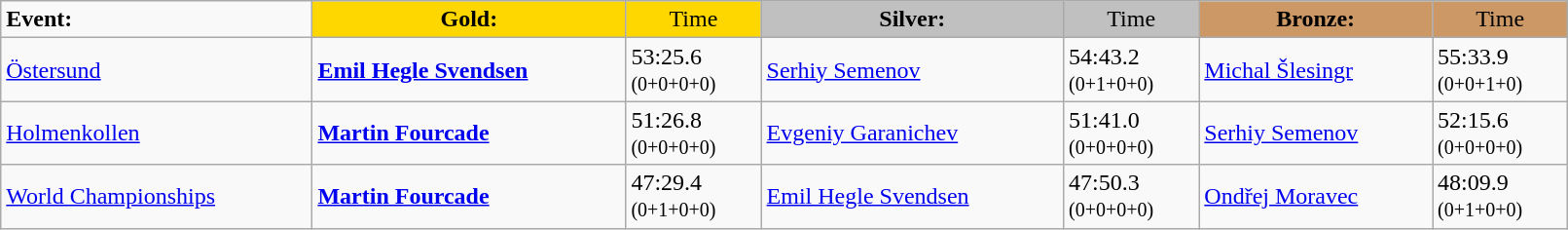<table class="wikitable" width=85%>
<tr>
<td><strong>Event:</strong></td>
<td style="text-align:center;background-color:gold;"><strong>Gold:</strong></td>
<td style="text-align:center;background-color:gold;">Time</td>
<td style="text-align:center;background-color:silver;"><strong>Silver:</strong></td>
<td style="text-align:center;background-color:silver;">Time</td>
<td style="text-align:center;background-color:#CC9966;"><strong>Bronze:</strong></td>
<td style="text-align:center;background-color:#CC9966;">Time</td>
</tr>
<tr>
<td><a href='#'>Östersund</a><br></td>
<td><strong><a href='#'>Emil Hegle Svendsen</a></strong><br><small></small></td>
<td>53:25.6<br><small>(0+0+0+0)</small></td>
<td><a href='#'>Serhiy Semenov</a><br><small></small></td>
<td>54:43.2<br><small>(0+1+0+0)</small></td>
<td><a href='#'>Michal Šlesingr</a><br><small></small></td>
<td>55:33.9<br><small>(0+0+1+0)</small></td>
</tr>
<tr>
<td><a href='#'>Holmenkollen</a><br></td>
<td><strong><a href='#'>Martin Fourcade</a></strong><br><small></small></td>
<td>51:26.8<br><small>(0+0+0+0)</small></td>
<td><a href='#'>Evgeniy Garanichev</a><br><small></small></td>
<td>51:41.0<br><small>(0+0+0+0)</small></td>
<td><a href='#'>Serhiy Semenov</a><br><small></small></td>
<td>52:15.6<br><small>(0+0+0+0)</small></td>
</tr>
<tr>
<td><a href='#'>World Championships</a><br></td>
<td><strong><a href='#'>Martin Fourcade</a></strong><br><small></small></td>
<td>47:29.4<br><small>(0+1+0+0)</small></td>
<td><a href='#'>Emil Hegle Svendsen</a><br><small></small></td>
<td>47:50.3<br><small>(0+0+0+0)</small></td>
<td><a href='#'>Ondřej Moravec</a><br><small></small></td>
<td>48:09.9<br><small>(0+1+0+0)</small></td>
</tr>
</table>
